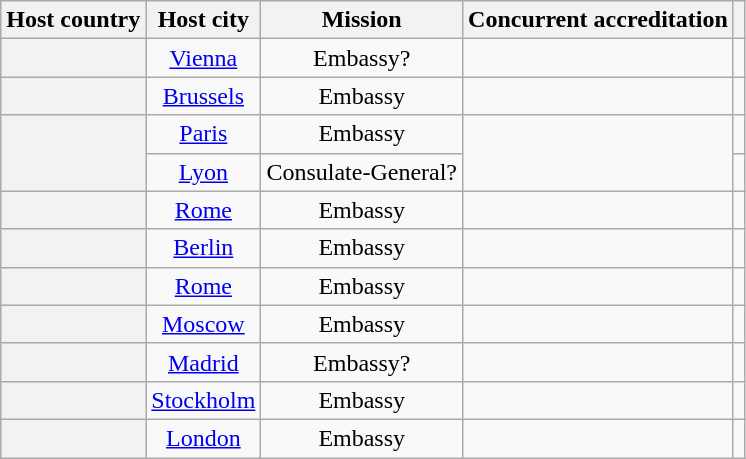<table class="wikitable plainrowheaders" style="text-align:center;">
<tr>
<th scope="col">Host country</th>
<th scope="col">Host city</th>
<th scope="col">Mission</th>
<th scope="col">Concurrent accreditation</th>
<th scope="col"></th>
</tr>
<tr>
<th scope="row"></th>
<td><a href='#'>Vienna</a></td>
<td>Embassy?</td>
<td></td>
<td></td>
</tr>
<tr>
<th scope="row"></th>
<td><a href='#'>Brussels</a></td>
<td>Embassy</td>
<td></td>
<td></td>
</tr>
<tr>
<th scope="row" rowspan="2"></th>
<td><a href='#'>Paris</a></td>
<td>Embassy</td>
<td rowspan="2"></td>
<td></td>
</tr>
<tr>
<td><a href='#'>Lyon</a></td>
<td>Consulate-General?</td>
<td></td>
</tr>
<tr>
<th scope="row"></th>
<td><a href='#'>Rome</a></td>
<td>Embassy</td>
<td></td>
<td></td>
</tr>
<tr>
<th scope="row"></th>
<td><a href='#'>Berlin</a></td>
<td>Embassy</td>
<td></td>
<td></td>
</tr>
<tr>
<th scope="row"></th>
<td><a href='#'>Rome</a></td>
<td>Embassy</td>
<td></td>
<td></td>
</tr>
<tr>
<th scope="row"></th>
<td><a href='#'>Moscow</a></td>
<td>Embassy</td>
<td></td>
<td></td>
</tr>
<tr>
<th scope="row"></th>
<td><a href='#'>Madrid</a></td>
<td>Embassy?</td>
<td></td>
<td></td>
</tr>
<tr>
<th scope="row"></th>
<td><a href='#'>Stockholm</a></td>
<td>Embassy</td>
<td></td>
<td></td>
</tr>
<tr>
<th scope="row"></th>
<td><a href='#'>London</a></td>
<td>Embassy</td>
<td></td>
<td></td>
</tr>
</table>
